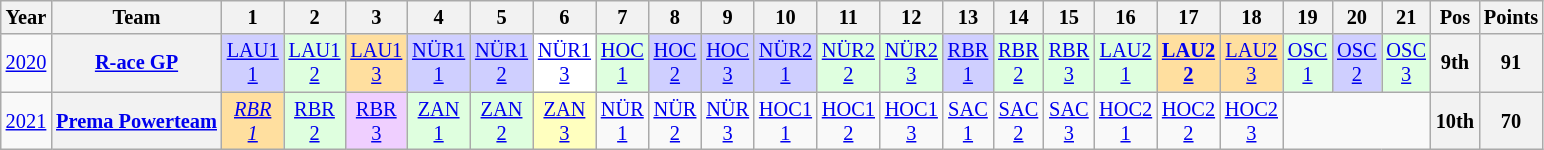<table class="wikitable" style="text-align:center; font-size:85%">
<tr>
<th>Year</th>
<th>Team</th>
<th>1</th>
<th>2</th>
<th>3</th>
<th>4</th>
<th>5</th>
<th>6</th>
<th>7</th>
<th>8</th>
<th>9</th>
<th>10</th>
<th>11</th>
<th>12</th>
<th>13</th>
<th>14</th>
<th>15</th>
<th>16</th>
<th>17</th>
<th>18</th>
<th>19</th>
<th>20</th>
<th>21</th>
<th>Pos</th>
<th>Points</th>
</tr>
<tr>
<td><a href='#'>2020</a></td>
<th nowrap><a href='#'>R-ace GP</a></th>
<td style="background:#CFCFFF;"><a href='#'>LAU1<br>1</a><br></td>
<td style="background:#DFFFDF;"><a href='#'>LAU1<br>2</a><br></td>
<td style="background:#FFDF9F;"><a href='#'>LAU1<br>3</a><br></td>
<td style="background:#CFCFFF;"><a href='#'>NÜR1<br>1</a><br></td>
<td style="background:#CFCFFF;"><a href='#'>NÜR1<br>2</a><br></td>
<td style="background:#FFFFFF;"><a href='#'>NÜR1<br>3</a><br></td>
<td style="background:#DFFFDF;"><a href='#'>HOC<br>1</a><br></td>
<td style="background:#CFCFFF;"><a href='#'>HOC<br>2</a><br></td>
<td style="background:#CFCFFF;"><a href='#'>HOC<br>3</a><br></td>
<td style="background:#CFCFFF;"><a href='#'>NÜR2<br>1</a><br></td>
<td style="background:#DFFFDF;"><a href='#'>NÜR2<br>2</a><br></td>
<td style="background:#DFFFDF;"><a href='#'>NÜR2<br>3</a><br></td>
<td style="background:#CFCFFF;"><a href='#'>RBR<br>1</a><br></td>
<td style="background:#DFFFDF;"><a href='#'>RBR<br>2</a><br></td>
<td style="background:#DFFFDF;"><a href='#'>RBR<br>3</a><br></td>
<td style="background:#DFFFDF;"><a href='#'>LAU2<br>1</a><br></td>
<td style="background:#FFDF9F;"><strong><a href='#'>LAU2<br>2</a></strong><br></td>
<td style="background:#FFDF9F;"><a href='#'>LAU2<br>3</a><br></td>
<td style="background:#DFFFDF;"><a href='#'>OSC<br>1</a><br></td>
<td style="background:#CFCFFF;"><a href='#'>OSC<br>2</a><br></td>
<td style="background:#DFFFDF;"><a href='#'>OSC<br>3</a><br></td>
<th>9th</th>
<th>91</th>
</tr>
<tr>
<td><a href='#'>2021</a></td>
<th nowrap><a href='#'>Prema Powerteam</a></th>
<td style="background:#FFDF9F;"><em><a href='#'>RBR<br>1</a></em><br></td>
<td style="background:#DFFFDF;"><a href='#'>RBR<br>2</a><br></td>
<td style="background:#EFCFFF;"><a href='#'>RBR<br>3</a><br></td>
<td style="background:#DFFFDF;"><a href='#'>ZAN<br>1</a><br></td>
<td style="background:#DFFFDF;"><a href='#'>ZAN<br>2</a><br></td>
<td style="background:#FFFFBF;"><a href='#'>ZAN<br>3</a><br></td>
<td style="background:#;"><a href='#'>NÜR<br>1</a></td>
<td style="background:#;"><a href='#'>NÜR<br>2</a></td>
<td style="background:#;"><a href='#'>NÜR<br>3</a></td>
<td style="background:#;"><a href='#'>HOC1<br>1</a></td>
<td style="background:#;"><a href='#'>HOC1<br>2</a></td>
<td style="background:#;"><a href='#'>HOC1<br>3</a></td>
<td style="background:#;"><a href='#'>SAC<br>1</a></td>
<td style="background:#;"><a href='#'>SAC<br>2</a></td>
<td style="background:#;"><a href='#'>SAC<br>3</a></td>
<td style="background:#;"><a href='#'>HOC2<br>1</a></td>
<td style="background:#;"><a href='#'>HOC2<br>2</a></td>
<td style="background:#;"><a href='#'>HOC2<br>3</a></td>
<td colspan=3></td>
<th>10th</th>
<th>70</th>
</tr>
</table>
